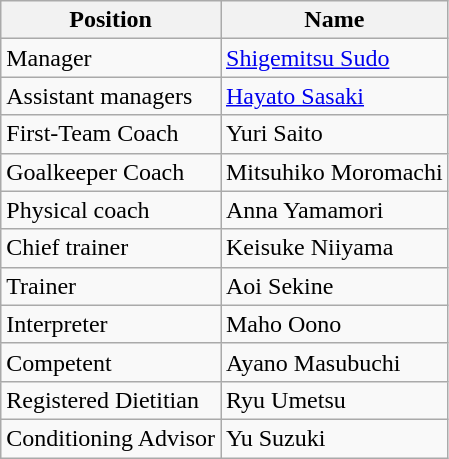<table class="wikitable">
<tr>
<th>Position</th>
<th>Name</th>
</tr>
<tr>
<td>Manager</td>
<td> <a href='#'>Shigemitsu Sudo</a></td>
</tr>
<tr>
<td>Assistant managers</td>
<td> <a href='#'>Hayato Sasaki</a></td>
</tr>
<tr>
<td>First-Team Coach</td>
<td> Yuri Saito</td>
</tr>
<tr>
<td>Goalkeeper Coach</td>
<td> Mitsuhiko Moromachi</td>
</tr>
<tr>
<td>Physical coach</td>
<td> Anna Yamamori</td>
</tr>
<tr>
<td>Chief trainer</td>
<td> Keisuke Niiyama</td>
</tr>
<tr>
<td>Trainer</td>
<td> Aoi Sekine</td>
</tr>
<tr>
<td>Interpreter</td>
<td> Maho Oono</td>
</tr>
<tr>
<td>Competent</td>
<td> Ayano Masubuchi</td>
</tr>
<tr>
<td>Registered Dietitian</td>
<td> Ryu Umetsu</td>
</tr>
<tr>
<td>Conditioning Advisor</td>
<td> Yu Suzuki</td>
</tr>
</table>
